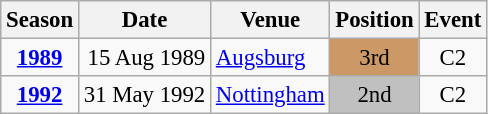<table class="wikitable" style="text-align:center; font-size:95%;">
<tr>
<th>Season</th>
<th>Date</th>
<th>Venue</th>
<th>Position</th>
<th>Event</th>
</tr>
<tr>
<td><strong><a href='#'>1989</a></strong></td>
<td align=right>15 Aug 1989</td>
<td align=left><a href='#'>Augsburg</a></td>
<td bgcolor=cc9966>3rd</td>
<td>C2</td>
</tr>
<tr>
<td><strong><a href='#'>1992</a></strong></td>
<td align=right>31 May 1992</td>
<td align=left><a href='#'>Nottingham</a></td>
<td bgcolor=silver>2nd</td>
<td>C2</td>
</tr>
</table>
